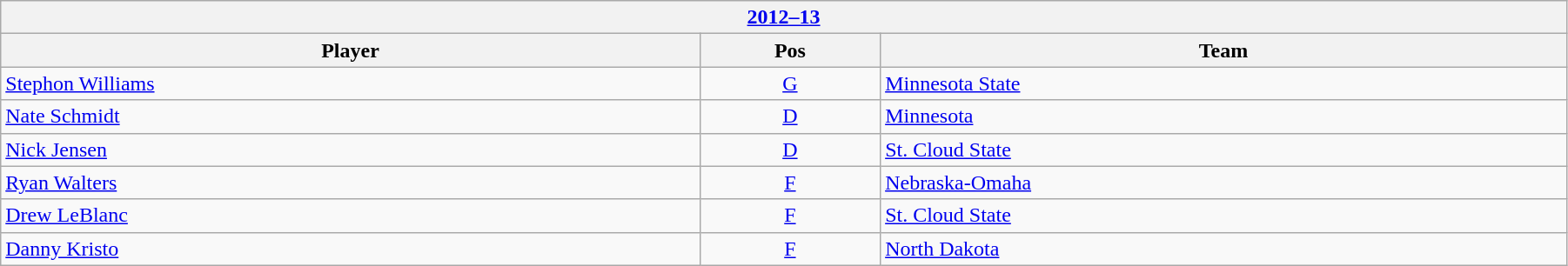<table class="wikitable" width=95%>
<tr>
<th colspan=3><a href='#'>2012–13</a></th>
</tr>
<tr>
<th>Player</th>
<th>Pos</th>
<th>Team</th>
</tr>
<tr>
<td><a href='#'>Stephon Williams</a></td>
<td align=center><a href='#'>G</a></td>
<td><a href='#'>Minnesota State</a></td>
</tr>
<tr>
<td><a href='#'>Nate Schmidt</a></td>
<td align=center><a href='#'>D</a></td>
<td><a href='#'>Minnesota</a></td>
</tr>
<tr>
<td><a href='#'>Nick Jensen</a></td>
<td align=center><a href='#'>D</a></td>
<td><a href='#'>St. Cloud State</a></td>
</tr>
<tr>
<td><a href='#'>Ryan Walters</a></td>
<td align=center><a href='#'>F</a></td>
<td><a href='#'>Nebraska-Omaha</a></td>
</tr>
<tr>
<td><a href='#'>Drew LeBlanc</a></td>
<td align=center><a href='#'>F</a></td>
<td><a href='#'>St. Cloud State</a></td>
</tr>
<tr>
<td><a href='#'>Danny Kristo</a></td>
<td align=center><a href='#'>F</a></td>
<td><a href='#'>North Dakota</a></td>
</tr>
</table>
